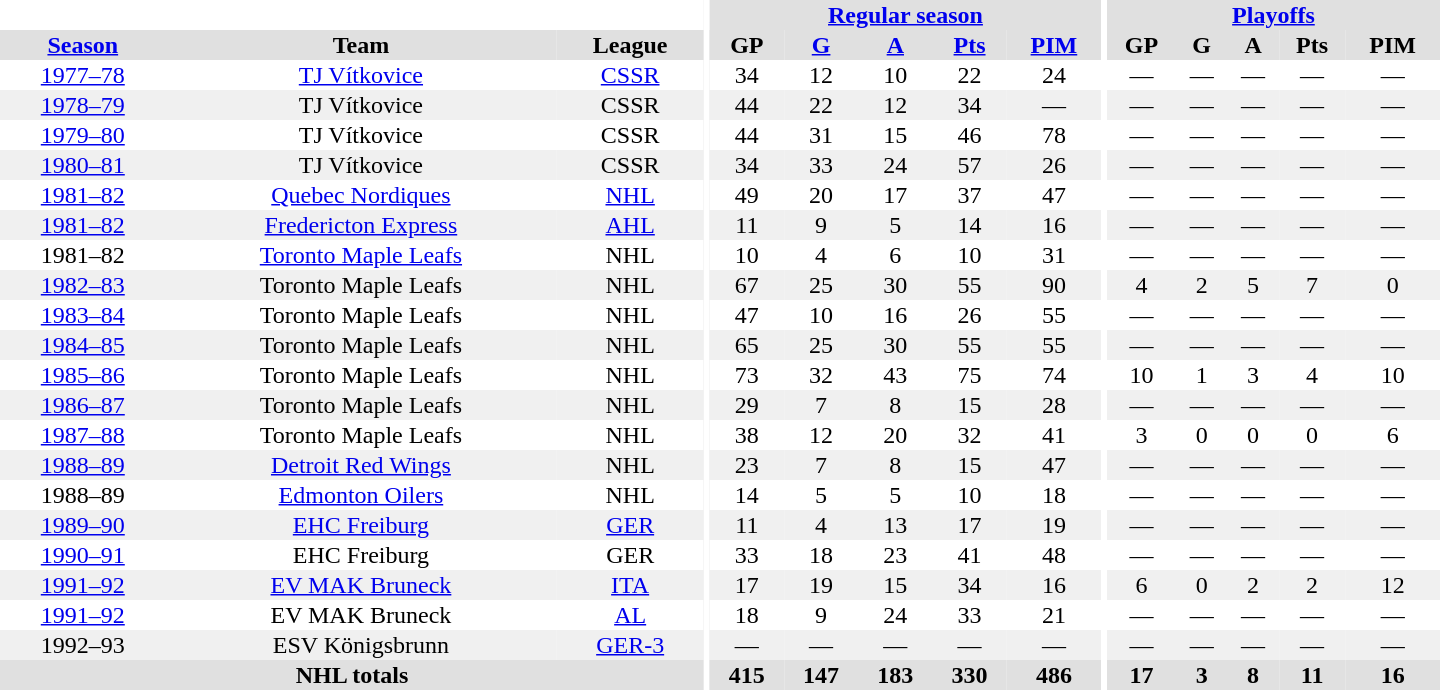<table border="0" cellpadding="1" cellspacing="0" style="text-align:center; width:60em">
<tr bgcolor="#e0e0e0">
<th colspan="3" bgcolor="#ffffff"></th>
<th rowspan="100" bgcolor="#ffffff"></th>
<th colspan="5"><a href='#'>Regular season</a></th>
<th rowspan="100" bgcolor="#ffffff"></th>
<th colspan="5"><a href='#'>Playoffs</a></th>
</tr>
<tr bgcolor="#e0e0e0">
<th><a href='#'>Season</a></th>
<th>Team</th>
<th>League</th>
<th>GP</th>
<th><a href='#'>G</a></th>
<th><a href='#'>A</a></th>
<th><a href='#'>Pts</a></th>
<th><a href='#'>PIM</a></th>
<th>GP</th>
<th>G</th>
<th>A</th>
<th>Pts</th>
<th>PIM</th>
</tr>
<tr>
<td><a href='#'>1977–78</a></td>
<td><a href='#'>TJ Vítkovice</a></td>
<td><a href='#'>CSSR</a></td>
<td>34</td>
<td>12</td>
<td>10</td>
<td>22</td>
<td>24</td>
<td>—</td>
<td>—</td>
<td>—</td>
<td>—</td>
<td>—</td>
</tr>
<tr bgcolor="#f0f0f0">
<td><a href='#'>1978–79</a></td>
<td>TJ Vítkovice</td>
<td>CSSR</td>
<td>44</td>
<td>22</td>
<td>12</td>
<td>34</td>
<td>—</td>
<td>—</td>
<td>—</td>
<td>—</td>
<td>—</td>
<td>—</td>
</tr>
<tr>
<td><a href='#'>1979–80</a></td>
<td>TJ Vítkovice</td>
<td>CSSR</td>
<td>44</td>
<td>31</td>
<td>15</td>
<td>46</td>
<td>78</td>
<td>—</td>
<td>—</td>
<td>—</td>
<td>—</td>
<td>—</td>
</tr>
<tr bgcolor="#f0f0f0">
<td><a href='#'>1980–81</a></td>
<td>TJ Vítkovice</td>
<td>CSSR</td>
<td>34</td>
<td>33</td>
<td>24</td>
<td>57</td>
<td>26</td>
<td>—</td>
<td>—</td>
<td>—</td>
<td>—</td>
<td>—</td>
</tr>
<tr>
<td><a href='#'>1981–82</a></td>
<td><a href='#'>Quebec Nordiques</a></td>
<td><a href='#'>NHL</a></td>
<td>49</td>
<td>20</td>
<td>17</td>
<td>37</td>
<td>47</td>
<td>—</td>
<td>—</td>
<td>—</td>
<td>—</td>
<td>—</td>
</tr>
<tr bgcolor="#f0f0f0">
<td><a href='#'>1981–82</a></td>
<td><a href='#'>Fredericton Express</a></td>
<td><a href='#'>AHL</a></td>
<td>11</td>
<td>9</td>
<td>5</td>
<td>14</td>
<td>16</td>
<td>—</td>
<td>—</td>
<td>—</td>
<td>—</td>
<td>—</td>
</tr>
<tr>
<td>1981–82</td>
<td><a href='#'>Toronto Maple Leafs</a></td>
<td>NHL</td>
<td>10</td>
<td>4</td>
<td>6</td>
<td>10</td>
<td>31</td>
<td>—</td>
<td>—</td>
<td>—</td>
<td>—</td>
<td>—</td>
</tr>
<tr bgcolor="#f0f0f0">
<td><a href='#'>1982–83</a></td>
<td>Toronto Maple Leafs</td>
<td>NHL</td>
<td>67</td>
<td>25</td>
<td>30</td>
<td>55</td>
<td>90</td>
<td>4</td>
<td>2</td>
<td>5</td>
<td>7</td>
<td>0</td>
</tr>
<tr>
<td><a href='#'>1983–84</a></td>
<td>Toronto Maple Leafs</td>
<td>NHL</td>
<td>47</td>
<td>10</td>
<td>16</td>
<td>26</td>
<td>55</td>
<td>—</td>
<td>—</td>
<td>—</td>
<td>—</td>
<td>—</td>
</tr>
<tr bgcolor="#f0f0f0">
<td><a href='#'>1984–85</a></td>
<td>Toronto Maple Leafs</td>
<td>NHL</td>
<td>65</td>
<td>25</td>
<td>30</td>
<td>55</td>
<td>55</td>
<td>—</td>
<td>—</td>
<td>—</td>
<td>—</td>
<td>—</td>
</tr>
<tr>
<td><a href='#'>1985–86</a></td>
<td>Toronto Maple Leafs</td>
<td>NHL</td>
<td>73</td>
<td>32</td>
<td>43</td>
<td>75</td>
<td>74</td>
<td>10</td>
<td>1</td>
<td>3</td>
<td>4</td>
<td>10</td>
</tr>
<tr bgcolor="#f0f0f0">
<td><a href='#'>1986–87</a></td>
<td>Toronto Maple Leafs</td>
<td>NHL</td>
<td>29</td>
<td>7</td>
<td>8</td>
<td>15</td>
<td>28</td>
<td>—</td>
<td>—</td>
<td>—</td>
<td>—</td>
<td>—</td>
</tr>
<tr>
<td><a href='#'>1987–88</a></td>
<td>Toronto Maple Leafs</td>
<td>NHL</td>
<td>38</td>
<td>12</td>
<td>20</td>
<td>32</td>
<td>41</td>
<td>3</td>
<td>0</td>
<td>0</td>
<td>0</td>
<td>6</td>
</tr>
<tr bgcolor="#f0f0f0">
<td><a href='#'>1988–89</a></td>
<td><a href='#'>Detroit Red Wings</a></td>
<td>NHL</td>
<td>23</td>
<td>7</td>
<td>8</td>
<td>15</td>
<td>47</td>
<td>—</td>
<td>—</td>
<td>—</td>
<td>—</td>
<td>—</td>
</tr>
<tr>
<td>1988–89</td>
<td><a href='#'>Edmonton Oilers</a></td>
<td>NHL</td>
<td>14</td>
<td>5</td>
<td>5</td>
<td>10</td>
<td>18</td>
<td>—</td>
<td>—</td>
<td>—</td>
<td>—</td>
<td>—</td>
</tr>
<tr bgcolor="#f0f0f0">
<td><a href='#'>1989–90</a></td>
<td><a href='#'>EHC Freiburg</a></td>
<td><a href='#'>GER</a></td>
<td>11</td>
<td>4</td>
<td>13</td>
<td>17</td>
<td>19</td>
<td>—</td>
<td>—</td>
<td>—</td>
<td>—</td>
<td>—</td>
</tr>
<tr>
<td><a href='#'>1990–91</a></td>
<td>EHC Freiburg</td>
<td>GER</td>
<td>33</td>
<td>18</td>
<td>23</td>
<td>41</td>
<td>48</td>
<td>—</td>
<td>—</td>
<td>—</td>
<td>—</td>
<td>—</td>
</tr>
<tr bgcolor="#f0f0f0">
<td><a href='#'>1991–92</a></td>
<td><a href='#'>EV MAK Bruneck</a></td>
<td><a href='#'>ITA</a></td>
<td>17</td>
<td>19</td>
<td>15</td>
<td>34</td>
<td>16</td>
<td>6</td>
<td>0</td>
<td>2</td>
<td>2</td>
<td>12</td>
</tr>
<tr>
<td><a href='#'>1991–92</a></td>
<td>EV MAK Bruneck</td>
<td><a href='#'>AL</a></td>
<td>18</td>
<td>9</td>
<td>24</td>
<td>33</td>
<td>21</td>
<td>—</td>
<td>—</td>
<td>—</td>
<td>—</td>
<td>—</td>
</tr>
<tr bgcolor="#f0f0f0">
<td>1992–93</td>
<td>ESV Königsbrunn</td>
<td><a href='#'>GER-3</a></td>
<td>—</td>
<td>—</td>
<td>—</td>
<td>—</td>
<td>—</td>
<td>—</td>
<td>—</td>
<td>—</td>
<td>—</td>
<td>—</td>
</tr>
<tr bgcolor="#e0e0e0">
<th colspan="3">NHL totals</th>
<th>415</th>
<th>147</th>
<th>183</th>
<th>330</th>
<th>486</th>
<th>17</th>
<th>3</th>
<th>8</th>
<th>11</th>
<th>16</th>
</tr>
</table>
